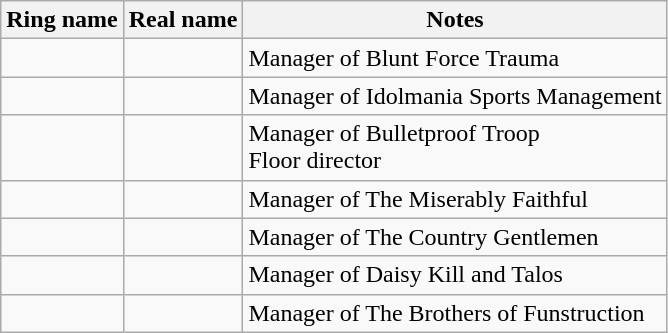<table class="wikitable sortable">
<tr>
<th>Ring name</th>
<th>Real name</th>
<th>Notes</th>
</tr>
<tr>
<td></td>
<td></td>
<td>Manager of Blunt Force Trauma</td>
</tr>
<tr>
<td></td>
<td></td>
<td>Manager of Idolmania Sports Management</td>
</tr>
<tr>
<td></td>
<td></td>
<td>Manager of Bulletproof Troop<br>Floor director</td>
</tr>
<tr>
<td></td>
<td></td>
<td>Manager of The Miserably Faithful</td>
</tr>
<tr>
<td></td>
<td></td>
<td>Manager of The Country Gentlemen</td>
</tr>
<tr>
<td></td>
<td></td>
<td>Manager of Daisy Kill and Talos</td>
</tr>
<tr>
<td></td>
<td></td>
<td>Manager of The Brothers of Funstruction</td>
</tr>
</table>
